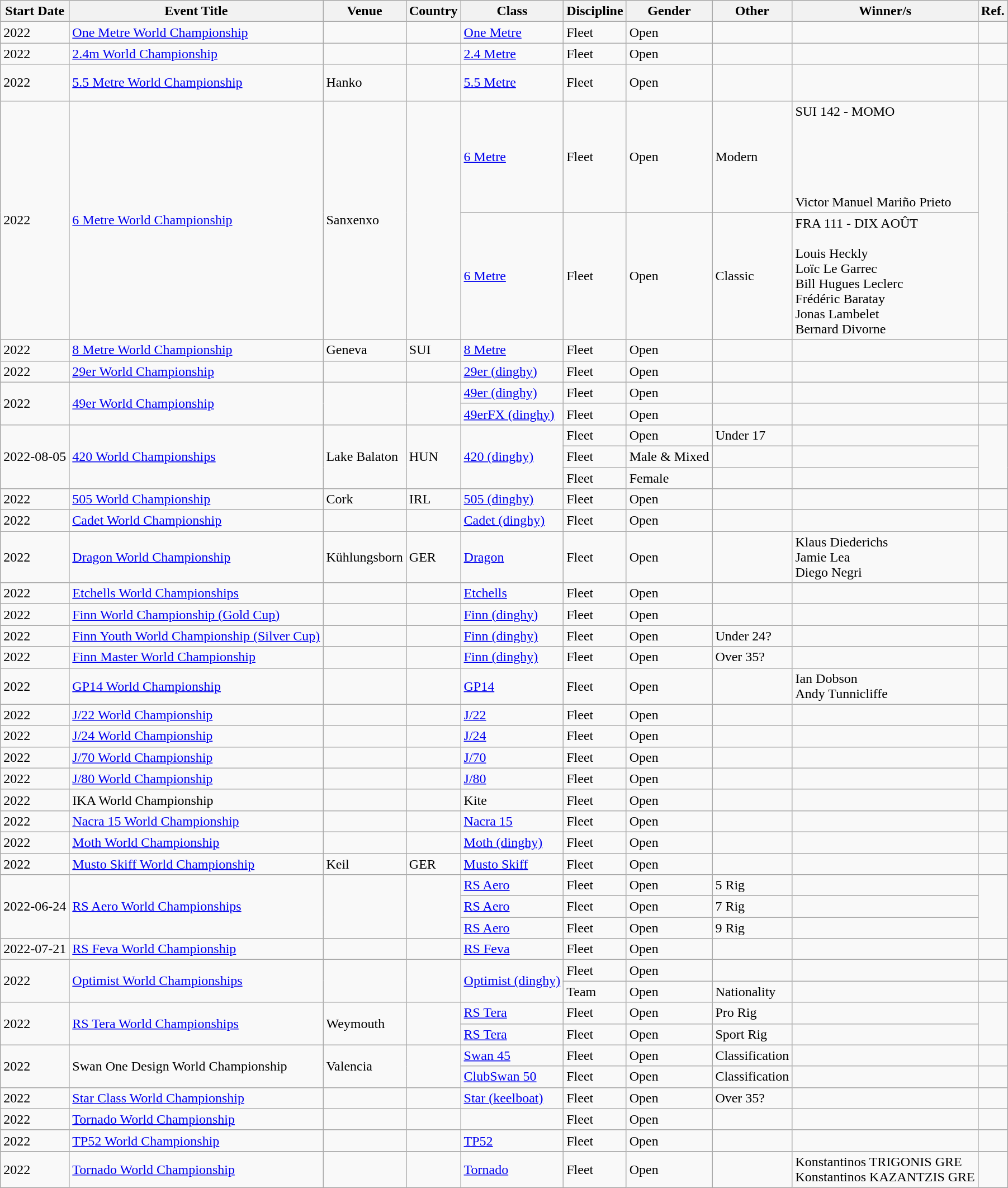<table class="wikitable sortable">
<tr>
<th>Start Date</th>
<th>Event Title</th>
<th>Venue</th>
<th>Country</th>
<th>Class</th>
<th>Discipline</th>
<th>Gender</th>
<th>Other</th>
<th>Winner/s</th>
<th>Ref.</th>
</tr>
<tr>
<td>2022</td>
<td><a href='#'>One Metre World Championship</a></td>
<td></td>
<td></td>
<td><a href='#'>One Metre</a></td>
<td>Fleet</td>
<td>Open</td>
<td></td>
<td></td>
<td></td>
</tr>
<tr>
<td>2022</td>
<td><a href='#'>2.4m World Championship</a></td>
<td></td>
<td></td>
<td><a href='#'>2.4 Metre</a></td>
<td>Fleet</td>
<td>Open</td>
<td></td>
<td> </td>
<td></td>
</tr>
<tr>
<td>2022</td>
<td><a href='#'>5.5 Metre World Championship</a></td>
<td>Hanko</td>
<td></td>
<td><a href='#'>5.5 Metre</a></td>
<td>Fleet</td>
<td>Open</td>
<td></td>
<td> <br> <br> </td>
<td></td>
</tr>
<tr>
<td rowspan=2>2022</td>
<td rowspan=2><a href='#'>6 Metre World Championship</a></td>
<td rowspan=2>Sanxenxo</td>
<td rowspan=2></td>
<td><a href='#'>6 Metre</a></td>
<td>Fleet</td>
<td>Open</td>
<td>Modern</td>
<td>SUI 142 - MOMO<br><br><br>
<br>
<br>
<br>
Victor Manuel Mariño Prieto</td>
<td rowspan=2></td>
</tr>
<tr>
<td><a href='#'>6 Metre</a></td>
<td>Fleet</td>
<td>Open</td>
<td>Classic</td>
<td>FRA 111 - DIX AOÛT<br><br>Louis Heckly<br>
Loïc Le Garrec<br>
Bill Hugues Leclerc<br>
Frédéric Baratay<br>
Jonas Lambelet<br>
Bernard Divorne<br></td>
</tr>
<tr>
<td>2022</td>
<td><a href='#'>8 Metre World Championship</a></td>
<td>Geneva</td>
<td>SUI</td>
<td><a href='#'>8 Metre</a></td>
<td>Fleet</td>
<td>Open</td>
<td></td>
<td></td>
<td></td>
</tr>
<tr>
<td>2022</td>
<td><a href='#'>29er World Championship</a></td>
<td></td>
<td></td>
<td><a href='#'>29er (dinghy)</a></td>
<td>Fleet</td>
<td>Open</td>
<td></td>
<td></td>
<td></td>
</tr>
<tr>
<td rowspan=2>2022</td>
<td rowspan=2><a href='#'>49er World Championship</a></td>
<td rowspan=2></td>
<td rowspan=2></td>
<td><a href='#'>49er (dinghy)</a></td>
<td>Fleet</td>
<td>Open</td>
<td></td>
<td></td>
<td></td>
</tr>
<tr>
<td><a href='#'>49erFX (dinghy)</a></td>
<td>Fleet</td>
<td>Open</td>
<td></td>
<td></td>
<td></td>
</tr>
<tr>
<td rowspan= 3>2022-08-05</td>
<td rowspan= 3><a href='#'>420 World Championships</a></td>
<td rowspan= 3>Lake Balaton</td>
<td rowspan= 3>HUN</td>
<td rowspan= 3><a href='#'>420 (dinghy)</a></td>
<td>Fleet</td>
<td>Open</td>
<td>Under 17</td>
<td><br></td>
<td rowspan= 3></td>
</tr>
<tr>
<td>Fleet</td>
<td>Male & Mixed</td>
<td></td>
<td><br></td>
</tr>
<tr>
<td>Fleet</td>
<td>Female</td>
<td></td>
<td><br></td>
</tr>
<tr>
<td>2022</td>
<td><a href='#'>505 World Championship</a></td>
<td>Cork</td>
<td>IRL</td>
<td><a href='#'>505 (dinghy)</a></td>
<td>Fleet</td>
<td>Open</td>
<td></td>
<td> <br> </td>
<td></td>
</tr>
<tr>
<td>2022</td>
<td><a href='#'>Cadet World Championship</a></td>
<td></td>
<td></td>
<td><a href='#'>Cadet (dinghy)</a></td>
<td>Fleet</td>
<td>Open</td>
<td></td>
<td></td>
<td></td>
</tr>
<tr>
<td>2022</td>
<td><a href='#'>Dragon World Championship</a></td>
<td>Kühlungsborn</td>
<td>GER</td>
<td><a href='#'>Dragon</a></td>
<td>Fleet</td>
<td>Open</td>
<td></td>
<td>Klaus Diederichs<br>Jamie Lea<br>Diego Negri</td>
<td></td>
</tr>
<tr>
<td>2022</td>
<td><a href='#'>Etchells World Championships</a></td>
<td></td>
<td></td>
<td><a href='#'>Etchells</a></td>
<td>Fleet</td>
<td>Open</td>
<td></td>
<td></td>
<td></td>
</tr>
<tr>
<td>2022</td>
<td><a href='#'>Finn World Championship (Gold Cup)</a></td>
<td></td>
<td></td>
<td><a href='#'>Finn (dinghy)</a></td>
<td>Fleet</td>
<td>Open</td>
<td></td>
<td></td>
</tr>
<tr>
<td>2022</td>
<td><a href='#'>Finn Youth World Championship (Silver Cup)</a></td>
<td></td>
<td></td>
<td><a href='#'>Finn (dinghy)</a></td>
<td>Fleet</td>
<td>Open</td>
<td>Under 24?</td>
<td></td>
<td></td>
</tr>
<tr>
<td>2022</td>
<td><a href='#'>Finn Master World Championship</a></td>
<td></td>
<td></td>
<td><a href='#'>Finn (dinghy)</a></td>
<td>Fleet</td>
<td>Open</td>
<td>Over 35?</td>
<td></td>
<td></td>
</tr>
<tr>
<td>2022</td>
<td><a href='#'>GP14 World Championship</a></td>
<td></td>
<td></td>
<td><a href='#'>GP14</a></td>
<td>Fleet</td>
<td>Open</td>
<td></td>
<td>Ian Dobson<br>Andy Tunnicliffe</td>
<td></td>
</tr>
<tr>
<td>2022</td>
<td><a href='#'>J/22 World Championship</a></td>
<td></td>
<td></td>
<td><a href='#'>J/22</a></td>
<td>Fleet</td>
<td>Open</td>
<td></td>
<td></td>
<td></td>
</tr>
<tr>
<td>2022</td>
<td><a href='#'>J/24 World Championship</a></td>
<td></td>
<td></td>
<td><a href='#'>J/24</a></td>
<td>Fleet</td>
<td>Open</td>
<td></td>
<td></td>
<td></td>
</tr>
<tr>
<td>2022</td>
<td><a href='#'>J/70 World Championship</a></td>
<td></td>
<td></td>
<td><a href='#'>J/70</a></td>
<td>Fleet</td>
<td>Open</td>
<td></td>
<td></td>
<td></td>
</tr>
<tr>
<td>2022</td>
<td><a href='#'>J/80 World Championship</a></td>
<td></td>
<td></td>
<td><a href='#'>J/80</a></td>
<td>Fleet</td>
<td>Open</td>
<td></td>
<td></td>
<td></td>
</tr>
<tr>
<td>2022</td>
<td>IKA World Championship</td>
<td></td>
<td></td>
<td>Kite</td>
<td>Fleet</td>
<td>Open</td>
<td></td>
<td></td>
<td></td>
</tr>
<tr>
<td>2022</td>
<td><a href='#'>Nacra 15 World Championship</a></td>
<td></td>
<td></td>
<td><a href='#'>Nacra 15</a></td>
<td>Fleet</td>
<td>Open</td>
<td></td>
<td></td>
<td></td>
</tr>
<tr>
<td>2022</td>
<td><a href='#'>Moth World Championship</a></td>
<td></td>
<td></td>
<td><a href='#'>Moth (dinghy)</a></td>
<td>Fleet</td>
<td>Open</td>
<td></td>
<td></td>
<td></td>
</tr>
<tr>
<td>2022</td>
<td><a href='#'>Musto Skiff World Championship</a></td>
<td>Keil</td>
<td>GER</td>
<td><a href='#'>Musto Skiff</a></td>
<td>Fleet</td>
<td>Open</td>
<td></td>
<td></td>
<td></td>
</tr>
<tr>
<td rowspan=3>2022-06-24</td>
<td rowspan=3><a href='#'>RS Aero World Championships</a></td>
<td rowspan=3></td>
<td rowspan=3></td>
<td><a href='#'>RS Aero</a></td>
<td>Fleet</td>
<td>Open</td>
<td>5 Rig</td>
<td></td>
<td rowspan=3></td>
</tr>
<tr>
<td><a href='#'>RS Aero</a></td>
<td>Fleet</td>
<td>Open</td>
<td>7 Rig</td>
<td></td>
</tr>
<tr>
<td><a href='#'>RS Aero</a></td>
<td>Fleet</td>
<td>Open</td>
<td>9 Rig</td>
<td></td>
</tr>
<tr>
<td>2022-07-21</td>
<td><a href='#'>RS Feva World Championship</a></td>
<td></td>
<td></td>
<td><a href='#'>RS Feva</a></td>
<td>Fleet</td>
<td>Open</td>
<td></td>
<td><br></td>
<td></td>
</tr>
<tr>
<td rowspan=2>2022</td>
<td rowspan=2><a href='#'>Optimist World Championships</a></td>
<td rowspan="2"></td>
<td rowspan=2></td>
<td rowspan=2><a href='#'>Optimist (dinghy)</a></td>
<td>Fleet</td>
<td>Open</td>
<td></td>
<td></td>
<td></td>
</tr>
<tr>
<td>Team</td>
<td>Open</td>
<td>Nationality</td>
<td></td>
<td></td>
</tr>
<tr>
<td rowspan=2>2022</td>
<td rowspan=2><a href='#'>RS Tera World Championships</a></td>
<td rowspan="2">Weymouth</td>
<td rowspan=2></td>
<td><a href='#'>RS Tera</a></td>
<td>Fleet</td>
<td>Open</td>
<td>Pro Rig</td>
<td></td>
<td rowspan=2></td>
</tr>
<tr>
<td><a href='#'>RS Tera</a></td>
<td>Fleet</td>
<td>Open</td>
<td>Sport Rig</td>
<td></td>
</tr>
<tr>
<td rowspan=2>2022</td>
<td rowspan=2>Swan One Design World Championship</td>
<td rowspan=2>Valencia</td>
<td rowspan=2></td>
<td><a href='#'>Swan 45</a></td>
<td>Fleet</td>
<td>Open</td>
<td>Classification</td>
<td></td>
<td></td>
</tr>
<tr>
<td><a href='#'>ClubSwan 50</a></td>
<td>Fleet</td>
<td>Open</td>
<td>Classification</td>
<td></td>
<td></td>
</tr>
<tr>
<td>2022</td>
<td><a href='#'>Star Class World Championship</a></td>
<td></td>
<td></td>
<td><a href='#'>Star (keelboat)</a></td>
<td>Fleet</td>
<td>Open</td>
<td>Over 35?</td>
<td><br> </td>
<td></td>
</tr>
<tr>
<td>2022</td>
<td><a href='#'>Tornado World Championship</a></td>
<td></td>
<td></td>
<td></td>
<td>Fleet</td>
<td>Open</td>
<td></td>
<td></td>
<td></td>
</tr>
<tr>
<td>2022</td>
<td><a href='#'>TP52 World Championship</a></td>
<td></td>
<td></td>
<td><a href='#'>TP52</a></td>
<td>Fleet</td>
<td>Open</td>
<td></td>
<td></td>
<td></td>
</tr>
<tr>
<td>2022</td>
<td><a href='#'>Tornado World Championship</a></td>
<td></td>
<td></td>
<td><a href='#'>Tornado</a></td>
<td>Fleet</td>
<td>Open</td>
<td></td>
<td>Konstantinos TRIGONIS GRE<br>Konstantinos KAZANTZIS GRE</td>
<td></td>
</tr>
</table>
